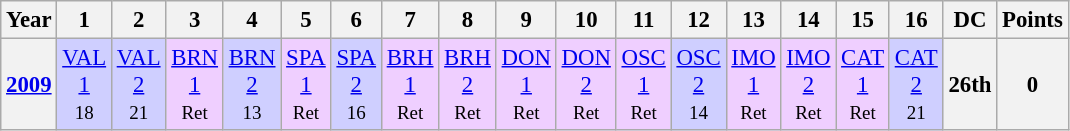<table class="wikitable" style="text-align:center; font-size:95%">
<tr>
<th>Year</th>
<th>1</th>
<th>2</th>
<th>3</th>
<th>4</th>
<th>5</th>
<th>6</th>
<th>7</th>
<th>8</th>
<th>9</th>
<th>10</th>
<th>11</th>
<th>12</th>
<th>13</th>
<th>14</th>
<th>15</th>
<th>16</th>
<th>DC</th>
<th>Points</th>
</tr>
<tr>
<th><a href='#'>2009</a></th>
<td style="background:#CFCFFF;"><a href='#'>VAL<br>1</a><br><small>18</small></td>
<td style="background:#CFCFFF;"><a href='#'>VAL<br>2</a><br><small>21</small></td>
<td style="background:#EFCFFF;"><a href='#'>BRN<br>1</a><br><small>Ret</small></td>
<td style="background:#CFCFFF;"><a href='#'>BRN<br>2</a><br><small>13</small></td>
<td style="background:#EFCFFF;"><a href='#'>SPA<br>1</a><br><small>Ret</small></td>
<td style="background:#CFCFFF;"><a href='#'>SPA<br>2</a><br><small>16</small></td>
<td style="background:#EFCFFF;"><a href='#'>BRH<br>1</a><br><small>Ret</small></td>
<td style="background:#EFCFFF;"><a href='#'>BRH<br>2</a><br><small>Ret</small></td>
<td style="background:#EFCFFF;"><a href='#'>DON<br>1</a><br><small>Ret</small></td>
<td style="background:#EFCFFF;"><a href='#'>DON<br>2</a><br><small>Ret</small></td>
<td style="background:#EFCFFF;"><a href='#'>OSC<br>1</a><br><small>Ret</small></td>
<td style="background:#CFCFFF;"><a href='#'>OSC<br>2</a><br><small>14</small></td>
<td style="background:#EFCFFF;"><a href='#'>IMO<br>1</a><br><small>Ret</small></td>
<td style="background:#EFCFFF;"><a href='#'>IMO<br>2</a><br><small>Ret</small></td>
<td style="background:#EFCFFF;"><a href='#'>CAT<br>1</a><br><small>Ret</small></td>
<td style="background:#CFCFFF;"><a href='#'>CAT<br>2</a><br><small>21</small></td>
<th>26th</th>
<th>0</th>
</tr>
</table>
